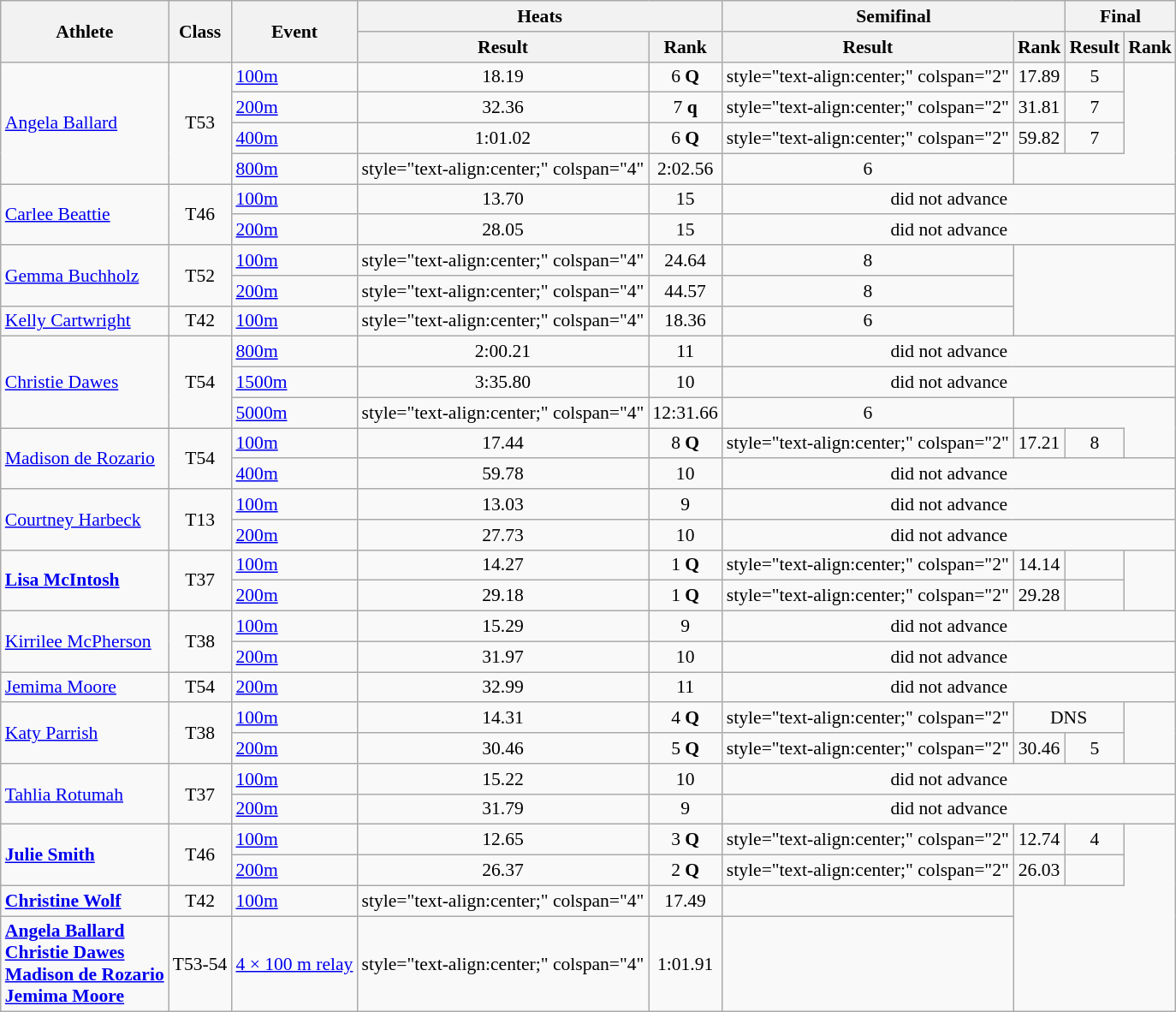<table class=wikitable style="font-size:90%">
<tr>
<th rowspan="2">Athlete</th>
<th rowspan="2">Class</th>
<th rowspan="2">Event</th>
<th colspan="2">Heats</th>
<th colspan="2">Semifinal</th>
<th colspan="2">Final</th>
</tr>
<tr>
<th>Result</th>
<th>Rank</th>
<th>Result</th>
<th>Rank</th>
<th>Result</th>
<th>Rank</th>
</tr>
<tr>
<td rowspan="4"><a href='#'>Angela Ballard</a></td>
<td rowspan="4" style="text-align:center;">T53</td>
<td><a href='#'>100m</a></td>
<td style="text-align:center;">18.19</td>
<td style="text-align:center;">6 <strong>Q</strong></td>
<td>style="text-align:center;" colspan="2" </td>
<td style="text-align:center;">17.89</td>
<td style="text-align:center;">5</td>
</tr>
<tr>
<td><a href='#'>200m</a></td>
<td style="text-align:center;">32.36</td>
<td style="text-align:center;">7 <strong>q</strong></td>
<td>style="text-align:center;" colspan="2" </td>
<td style="text-align:center;">31.81</td>
<td style="text-align:center;">7</td>
</tr>
<tr>
<td><a href='#'>400m</a></td>
<td style="text-align:center;">1:01.02</td>
<td style="text-align:center;">6 <strong>Q</strong></td>
<td>style="text-align:center;" colspan="2" </td>
<td style="text-align:center;">59.82</td>
<td style="text-align:center;">7</td>
</tr>
<tr>
<td><a href='#'>800m</a></td>
<td>style="text-align:center;" colspan="4" </td>
<td style="text-align:center;">2:02.56</td>
<td style="text-align:center;">6</td>
</tr>
<tr>
<td rowspan="2"><a href='#'>Carlee Beattie</a></td>
<td rowspan="2" style="text-align:center;">T46</td>
<td><a href='#'>100m</a></td>
<td style="text-align:center;">13.70</td>
<td style="text-align:center;">15</td>
<td style="text-align:center;" colspan="4">did not advance</td>
</tr>
<tr>
<td><a href='#'>200m</a></td>
<td style="text-align:center;">28.05</td>
<td style="text-align:center;">15</td>
<td style="text-align:center;" colspan="4">did not advance</td>
</tr>
<tr>
<td rowspan="2"><a href='#'>Gemma Buchholz</a></td>
<td rowspan="2" style="text-align:center;">T52</td>
<td><a href='#'>100m</a></td>
<td>style="text-align:center;" colspan="4" </td>
<td style="text-align:center;">24.64</td>
<td style="text-align:center;">8</td>
</tr>
<tr>
<td><a href='#'>200m</a></td>
<td>style="text-align:center;" colspan="4" </td>
<td style="text-align:center;">44.57</td>
<td style="text-align:center;">8</td>
</tr>
<tr>
<td><a href='#'>Kelly Cartwright</a></td>
<td style="text-align:center;">T42</td>
<td><a href='#'>100m</a></td>
<td>style="text-align:center;" colspan="4" </td>
<td style="text-align:center;">18.36</td>
<td style="text-align:center;">6</td>
</tr>
<tr>
<td rowspan="3"><a href='#'>Christie Dawes</a></td>
<td rowspan="3" style="text-align:center;">T54</td>
<td><a href='#'>800m</a></td>
<td style="text-align:center;">2:00.21</td>
<td style="text-align:center;">11</td>
<td style="text-align:center;" colspan="4">did not advance</td>
</tr>
<tr>
<td><a href='#'>1500m</a></td>
<td style="text-align:center;">3:35.80</td>
<td style="text-align:center;">10</td>
<td style="text-align:center;" colspan="4">did not advance</td>
</tr>
<tr>
<td><a href='#'>5000m</a></td>
<td>style="text-align:center;" colspan="4" </td>
<td style="text-align:center;">12:31.66</td>
<td style="text-align:center;">6</td>
</tr>
<tr>
<td rowspan="2"><a href='#'>Madison de Rozario</a></td>
<td rowspan="2" style="text-align:center;">T54</td>
<td><a href='#'>100m</a></td>
<td style="text-align:center;">17.44</td>
<td style="text-align:center;">8 <strong>Q</strong></td>
<td>style="text-align:center;" colspan="2" </td>
<td style="text-align:center;">17.21</td>
<td style="text-align:center;">8</td>
</tr>
<tr>
<td><a href='#'>400m</a></td>
<td style="text-align:center;">59.78</td>
<td style="text-align:center;">10</td>
<td style="text-align:center;" colspan="4">did not advance</td>
</tr>
<tr>
<td rowspan="2"><a href='#'>Courtney Harbeck</a></td>
<td rowspan="2" style="text-align:center;">T13</td>
<td><a href='#'>100m</a></td>
<td style="text-align:center;">13.03</td>
<td style="text-align:center;">9</td>
<td style="text-align:center;" colspan="4">did not advance</td>
</tr>
<tr>
<td><a href='#'>200m</a></td>
<td style="text-align:center;">27.73</td>
<td style="text-align:center;">10</td>
<td style="text-align:center;" colspan="4">did not advance</td>
</tr>
<tr>
<td rowspan="2"><strong><a href='#'>Lisa McIntosh</a></strong></td>
<td rowspan="2" style="text-align:center;">T37</td>
<td><a href='#'>100m</a></td>
<td style="text-align:center;">14.27</td>
<td style="text-align:center;">1 <strong>Q</strong></td>
<td>style="text-align:center;" colspan="2" </td>
<td style="text-align:center;">14.14</td>
<td style="text-align:center;"></td>
</tr>
<tr>
<td><a href='#'>200m</a></td>
<td style="text-align:center;">29.18</td>
<td style="text-align:center;">1 <strong>Q</strong></td>
<td>style="text-align:center;" colspan="2" </td>
<td style="text-align:center;">29.28</td>
<td style="text-align:center;"></td>
</tr>
<tr>
<td rowspan="2"><a href='#'>Kirrilee McPherson</a></td>
<td rowspan="2" style="text-align:center;">T38</td>
<td><a href='#'>100m</a></td>
<td style="text-align:center;">15.29</td>
<td style="text-align:center;">9</td>
<td style="text-align:center;" colspan="4">did not advance</td>
</tr>
<tr>
<td><a href='#'>200m</a></td>
<td style="text-align:center;">31.97</td>
<td style="text-align:center;">10</td>
<td style="text-align:center;" colspan="4">did not advance</td>
</tr>
<tr>
<td><a href='#'>Jemima Moore</a></td>
<td style="text-align:center;">T54</td>
<td><a href='#'>200m</a></td>
<td style="text-align:center;">32.99</td>
<td style="text-align:center;">11</td>
<td style="text-align:center;" colspan="4">did not advance</td>
</tr>
<tr>
<td rowspan="2"><a href='#'>Katy Parrish</a></td>
<td rowspan="2" style="text-align:center;">T38</td>
<td><a href='#'>100m</a></td>
<td style="text-align:center;">14.31</td>
<td style="text-align:center;">4 <strong>Q</strong></td>
<td>style="text-align:center;" colspan="2" </td>
<td style="text-align:center;" colspan="2">DNS</td>
</tr>
<tr>
<td><a href='#'>200m</a></td>
<td style="text-align:center;">30.46</td>
<td style="text-align:center;">5 <strong>Q</strong></td>
<td>style="text-align:center;" colspan="2" </td>
<td style="text-align:center;">30.46</td>
<td style="text-align:center;">5</td>
</tr>
<tr>
<td rowspan="2"><a href='#'>Tahlia Rotumah</a></td>
<td rowspan="2" style="text-align:center;">T37</td>
<td><a href='#'>100m</a></td>
<td style="text-align:center;">15.22</td>
<td style="text-align:center;">10</td>
<td style="text-align:center;" colspan="4">did not advance</td>
</tr>
<tr>
<td><a href='#'>200m</a></td>
<td style="text-align:center;">31.79</td>
<td style="text-align:center;">9</td>
<td style="text-align:center;" colspan="4">did not advance</td>
</tr>
<tr>
<td rowspan="2"><strong><a href='#'>Julie Smith</a></strong></td>
<td rowspan="2" style="text-align:center;">T46</td>
<td><a href='#'>100m</a></td>
<td style="text-align:center;">12.65</td>
<td style="text-align:center;">3 <strong>Q</strong></td>
<td>style="text-align:center;" colspan="2" </td>
<td style="text-align:center;">12.74</td>
<td style="text-align:center;">4</td>
</tr>
<tr>
<td><a href='#'>200m</a></td>
<td style="text-align:center;">26.37</td>
<td style="text-align:center;">2 <strong>Q</strong></td>
<td>style="text-align:center;" colspan="2" </td>
<td style="text-align:center;">26.03</td>
<td style="text-align:center;"></td>
</tr>
<tr>
<td><strong><a href='#'>Christine Wolf</a></strong></td>
<td style="text-align:center;">T42</td>
<td><a href='#'>100m</a></td>
<td>style="text-align:center;" colspan="4" </td>
<td style="text-align:center;">17.49</td>
<td style="text-align:center;"></td>
</tr>
<tr>
<td><strong><a href='#'>Angela Ballard</a></strong><br> <strong><a href='#'>Christie Dawes</a></strong><br> <strong><a href='#'>Madison de Rozario</a></strong><br> <strong><a href='#'>Jemima Moore</a></strong></td>
<td style="text-align:center;">T53-54</td>
<td><a href='#'>4 × 100 m relay</a></td>
<td>style="text-align:center;" colspan="4" </td>
<td style="text-align:center;">1:01.91</td>
<td style="text-align:center;"></td>
</tr>
</table>
